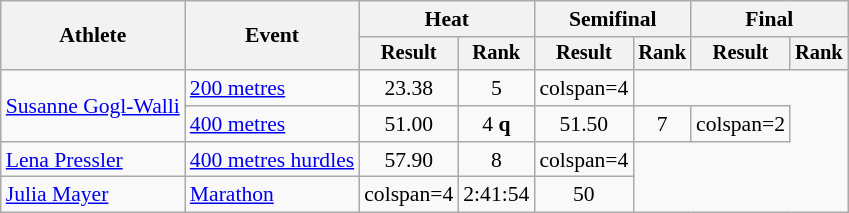<table class="wikitable" style="font-size:90%">
<tr>
<th rowspan="2">Athlete</th>
<th rowspan="2">Event</th>
<th colspan="2">Heat</th>
<th colspan="2">Semifinal</th>
<th colspan="2">Final</th>
</tr>
<tr style="font-size:95%">
<th>Result</th>
<th>Rank</th>
<th>Result</th>
<th>Rank</th>
<th>Result</th>
<th>Rank</th>
</tr>
<tr align=center>
<td align=left  rowspan=2><a href='#'>Susanne Gogl-Walli</a></td>
<td align=left><a href='#'>200 metres</a></td>
<td>23.38</td>
<td>5</td>
<td>colspan=4 </td>
</tr>
<tr align=center>
<td align=left><a href='#'>400 metres</a></td>
<td>51.00</td>
<td>4 <strong>q</strong></td>
<td>51.50</td>
<td>7</td>
<td>colspan=2 </td>
</tr>
<tr align=center>
<td align=left><a href='#'>Lena Pressler</a></td>
<td align=left><a href='#'>400 metres hurdles</a></td>
<td>57.90</td>
<td>8</td>
<td>colspan=4 </td>
</tr>
<tr align=center>
<td align=left><a href='#'>Julia Mayer</a></td>
<td align=left><a href='#'>Marathon</a></td>
<td>colspan=4</td>
<td>2:41:54</td>
<td>50</td>
</tr>
</table>
